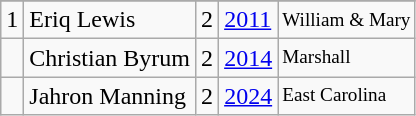<table class="wikitable">
<tr>
</tr>
<tr>
<td>1</td>
<td>Eriq Lewis</td>
<td>2</td>
<td><a href='#'>2011</a></td>
<td style="font-size:80%;">William & Mary</td>
</tr>
<tr>
<td></td>
<td>Christian Byrum</td>
<td>2</td>
<td><a href='#'>2014</a></td>
<td style="font-size:80%;">Marshall</td>
</tr>
<tr>
<td></td>
<td>Jahron Manning</td>
<td>2</td>
<td><a href='#'>2024</a></td>
<td style="font-size:80%;">East Carolina</td>
</tr>
</table>
